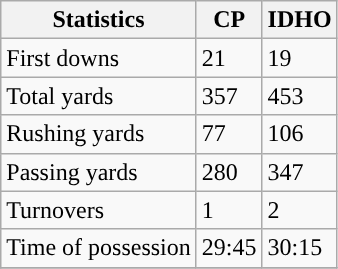<table class="wikitable" style="float: left;">
<tr>
<th>Statistics</th>
<th>CP</th>
<th>IDHO</th>
</tr>
<tr>
<td>First downs</td>
<td>21</td>
<td>19</td>
</tr>
<tr>
<td>Total yards</td>
<td>357</td>
<td>453</td>
</tr>
<tr>
<td>Rushing yards</td>
<td>77</td>
<td>106</td>
</tr>
<tr>
<td>Passing yards</td>
<td>280</td>
<td>347</td>
</tr>
<tr>
<td>Turnovers</td>
<td>1</td>
<td>2</td>
</tr>
<tr>
<td>Time of possession</td>
<td>29:45</td>
<td>30:15</td>
</tr>
<tr>
</tr>
</table>
